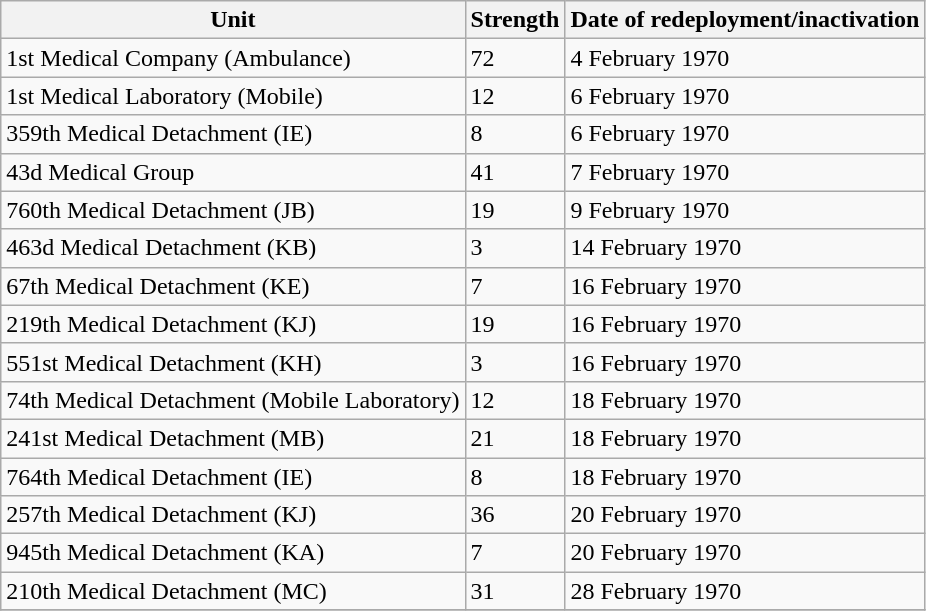<table class="wikitable">
<tr>
<th>Unit</th>
<th>Strength</th>
<th>Date of redeployment/inactivation</th>
</tr>
<tr>
<td>1st Medical Company (Ambulance)</td>
<td>72</td>
<td>4 February 1970</td>
</tr>
<tr>
<td>1st Medical Laboratory (Mobile)</td>
<td>12</td>
<td>6 February 1970</td>
</tr>
<tr>
<td>359th Medical Detachment (IE)</td>
<td>8</td>
<td>6 February 1970</td>
</tr>
<tr>
<td>43d Medical Group</td>
<td>41</td>
<td>7 February 1970</td>
</tr>
<tr>
<td>760th Medical Detachment (JB)</td>
<td>19</td>
<td>9 February 1970</td>
</tr>
<tr>
<td>463d Medical Detachment (KB)</td>
<td>3</td>
<td>14 February 1970</td>
</tr>
<tr>
<td>67th Medical Detachment (KE)</td>
<td>7</td>
<td>16 February 1970</td>
</tr>
<tr>
<td>219th Medical Detachment (KJ)</td>
<td>19</td>
<td>16 February 1970</td>
</tr>
<tr>
<td>551st Medical Detachment (KH)</td>
<td>3</td>
<td>16 February 1970</td>
</tr>
<tr>
<td>74th Medical Detachment (Mobile Laboratory)</td>
<td>12</td>
<td>18 February 1970</td>
</tr>
<tr>
<td>241st Medical Detachment (MB)</td>
<td>21</td>
<td>18 February 1970</td>
</tr>
<tr>
<td>764th Medical Detachment (IE)</td>
<td>8</td>
<td>18 February 1970</td>
</tr>
<tr>
<td>257th Medical Detachment (KJ)</td>
<td>36</td>
<td>20 February 1970</td>
</tr>
<tr>
<td>945th Medical Detachment (KA)</td>
<td>7</td>
<td>20 February 1970</td>
</tr>
<tr>
<td>210th Medical Detachment (MC)</td>
<td>31</td>
<td>28 February 1970</td>
</tr>
<tr>
</tr>
</table>
